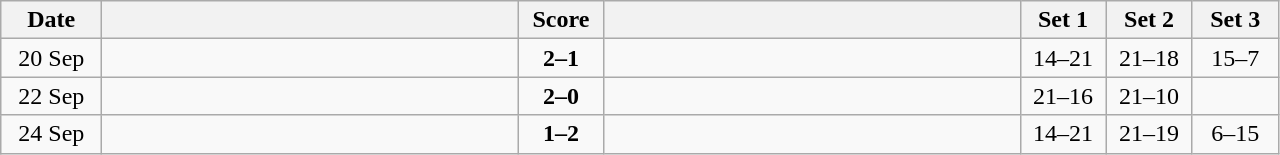<table class="wikitable" style="text-align: center;">
<tr>
<th width="60">Date</th>
<th align="right" width="270"></th>
<th width="50">Score</th>
<th align="left" width="270"></th>
<th width="50">Set 1</th>
<th width="50">Set 2</th>
<th width="50">Set 3</th>
</tr>
<tr>
<td>20 Sep</td>
<td align=left><strong></strong></td>
<td align=center><strong>2–1</strong></td>
<td align=left></td>
<td>14–21</td>
<td>21–18</td>
<td>15–7</td>
</tr>
<tr>
<td>22 Sep</td>
<td align=left><strong></strong></td>
<td align=center><strong>2–0</strong></td>
<td align=left></td>
<td>21–16</td>
<td>21–10</td>
<td></td>
</tr>
<tr>
<td>24 Sep</td>
<td align=left></td>
<td align=center><strong>1–2</strong></td>
<td align=left><strong></strong></td>
<td>14–21</td>
<td>21–19</td>
<td>6–15</td>
</tr>
</table>
